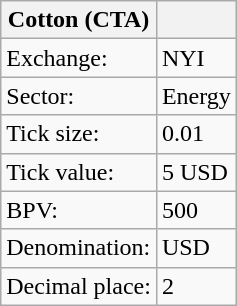<table class="wikitable">
<tr>
<th>Cotton (CTA)</th>
<th></th>
</tr>
<tr>
<td>Exchange:</td>
<td>NYI</td>
</tr>
<tr>
<td>Sector:</td>
<td>Energy</td>
</tr>
<tr>
<td>Tick size:</td>
<td>0.01</td>
</tr>
<tr>
<td>Tick value:</td>
<td>5 USD</td>
</tr>
<tr>
<td>BPV:</td>
<td>500</td>
</tr>
<tr>
<td>Denomination:</td>
<td>USD</td>
</tr>
<tr>
<td>Decimal place:</td>
<td>2</td>
</tr>
</table>
